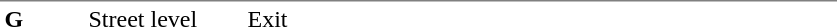<table table border=0 cellspacing=0 cellpadding=3>
<tr>
<td style="border-top:solid 1px gray;" width=50 valign=top><strong>G</strong></td>
<td style="border-top:solid 1px gray;" width=100 valign=top>Street level</td>
<td style="border-top:solid 1px gray;" width=390 valign=top>Exit</td>
</tr>
</table>
